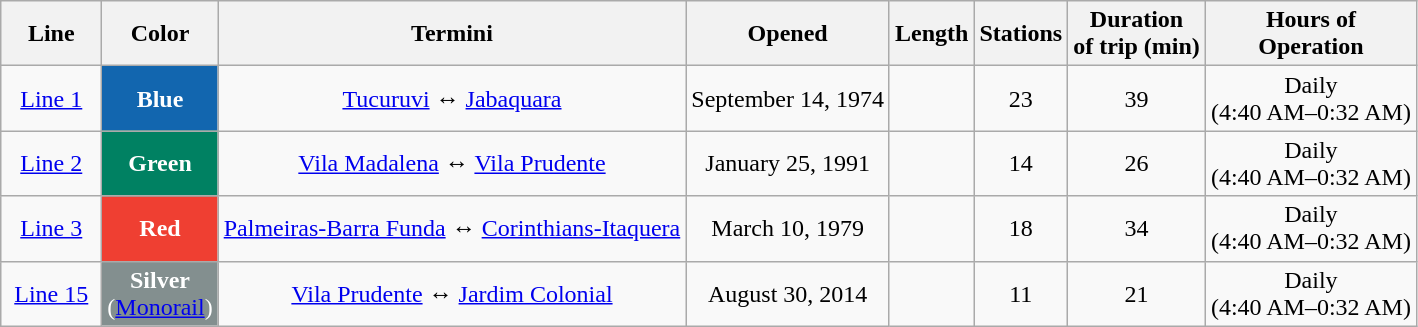<table class="wikitable">
<tr>
<th align="center" width="60px">Line</th>
<th align="center">Color</th>
<th align="center">Termini</th>
<th align="center">Opened</th>
<th align="center">Length</th>
<th align="center">Stations</th>
<th align="center">Duration <br>of trip (min)</th>
<th align="center">Hours of <br>Operation</th>
</tr>
<tr>
<td align="center"><a href='#'>Line 1</a></td>
<td bgcolor="#1266af" align="center" style="color:white"><strong>Blue</strong></td>
<td align="center"><a href='#'>Tucuruvi</a> ↔ <a href='#'>Jabaquara</a></td>
<td align="center">September 14, 1974</td>
<td align="center"></td>
<td align="center">23</td>
<td align="center">39</td>
<td align="center">Daily <br>(4:40 AM–0:32 AM)</td>
</tr>
<tr>
<td align="center"><a href='#'>Line 2</a></td>
<td bgcolor="#008162" align="center" style="color:white"><strong>Green</strong></td>
<td align="center"><a href='#'>Vila Madalena</a> ↔ <a href='#'>Vila Prudente</a></td>
<td align="center">January 25, 1991</td>
<td align="center"></td>
<td align="center">14</td>
<td align="center">26</td>
<td align="center">Daily <br>(4:40 AM–0:32 AM)</td>
</tr>
<tr>
<td align="center"><a href='#'>Line 3</a></td>
<td bgcolor="#ef3f32" align="center" style="color:white"><strong>Red</strong></td>
<td align="center"><a href='#'>Palmeiras-Barra Funda</a> ↔ <a href='#'>Corinthians-Itaquera</a></td>
<td align="center">March 10, 1979</td>
<td align="center"></td>
<td align="center">18</td>
<td align="center">34</td>
<td align="center">Daily <br>(4:40 AM–0:32 AM)</td>
</tr>
<tr>
<td align="center"><a href='#'>Line 15</a></td>
<td bgcolor="#838f8f" align="center" style="color:white"><strong>Silver</strong><br>(<a href='#'>Monorail</a>)</td>
<td align="center"><a href='#'>Vila Prudente</a> ↔ <a href='#'>Jardim Colonial</a></td>
<td align="center">August 30, 2014</td>
<td align="center"></td>
<td align="center">11</td>
<td align="center">21</td>
<td align="center">Daily <br>(4:40 AM–0:32 AM)</td>
</tr>
</table>
